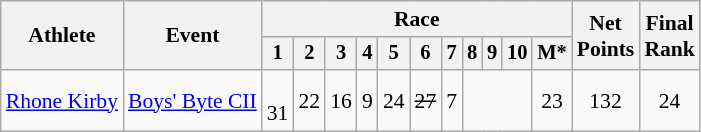<table class="wikitable" style="font-size:90%">
<tr>
<th rowspan="2">Athlete</th>
<th rowspan="2">Event</th>
<th colspan=11>Race</th>
<th rowspan=2>Net<br>Points</th>
<th rowspan=2>Final <br>Rank</th>
</tr>
<tr style="font-size:95%">
<th>1</th>
<th>2</th>
<th>3</th>
<th>4</th>
<th>5</th>
<th>6</th>
<th>7</th>
<th>8</th>
<th>9</th>
<th>10</th>
<th>M*</th>
</tr>
<tr align=center>
<td align=left><a href='#'>Rhone Kirby</a></td>
<td align=left><a href='#'>Boys' Byte CII</a></td>
<td><br>31</td>
<td>22</td>
<td>16</td>
<td>9</td>
<td>24</td>
<td><s>27</s></td>
<td>7</td>
<td colspan=3></td>
<td>23</td>
<td>132</td>
<td>24</td>
</tr>
</table>
